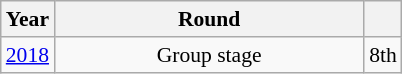<table class="wikitable" style="text-align: center; font-size:90%">
<tr>
<th>Year</th>
<th style="width:200px">Round</th>
<th></th>
</tr>
<tr>
<td><a href='#'>2018</a></td>
<td>Group stage</td>
<td>8th</td>
</tr>
</table>
